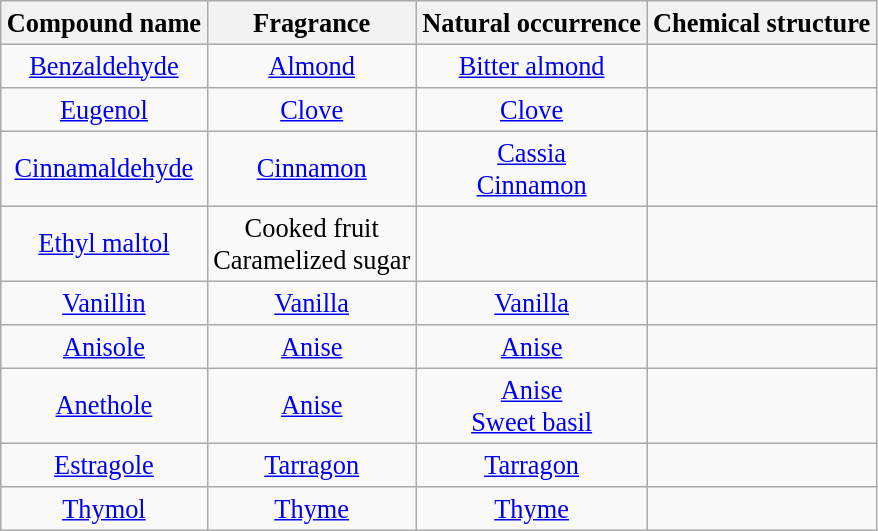<table class="wikitable" style="font-size: 110%">
<tr>
<th>Compound name</th>
<th>Fragrance</th>
<th>Natural occurrence</th>
<th>Chemical structure</th>
</tr>
<tr align=center>
<td><a href='#'>Benzaldehyde</a></td>
<td><a href='#'>Almond</a></td>
<td><a href='#'>Bitter almond</a></td>
<td></td>
</tr>
<tr align=center>
<td><a href='#'>Eugenol</a></td>
<td><a href='#'>Clove</a></td>
<td><a href='#'>Clove</a></td>
<td></td>
</tr>
<tr align=center>
<td><a href='#'>Cinnamaldehyde</a></td>
<td><a href='#'>Cinnamon</a></td>
<td><a href='#'>Cassia</a> <br><a href='#'>Cinnamon</a></td>
<td></td>
</tr>
<tr align=center>
<td><a href='#'>Ethyl maltol</a></td>
<td>Cooked fruit <br>Caramelized sugar</td>
<td></td>
<td></td>
</tr>
<tr align=center>
<td><a href='#'>Vanillin</a></td>
<td><a href='#'>Vanilla</a></td>
<td><a href='#'>Vanilla</a></td>
<td></td>
</tr>
<tr align=center>
<td><a href='#'>Anisole</a></td>
<td><a href='#'>Anise</a></td>
<td><a href='#'>Anise</a></td>
<td></td>
</tr>
<tr align=center>
<td><a href='#'>Anethole</a></td>
<td><a href='#'>Anise</a></td>
<td><a href='#'>Anise</a> <br><a href='#'>Sweet basil</a></td>
<td></td>
</tr>
<tr align=center>
<td><a href='#'>Estragole</a></td>
<td><a href='#'>Tarragon</a></td>
<td><a href='#'>Tarragon</a></td>
<td></td>
</tr>
<tr align=center>
<td><a href='#'>Thymol</a></td>
<td><a href='#'>Thyme</a></td>
<td><a href='#'>Thyme</a></td>
<td></td>
</tr>
</table>
